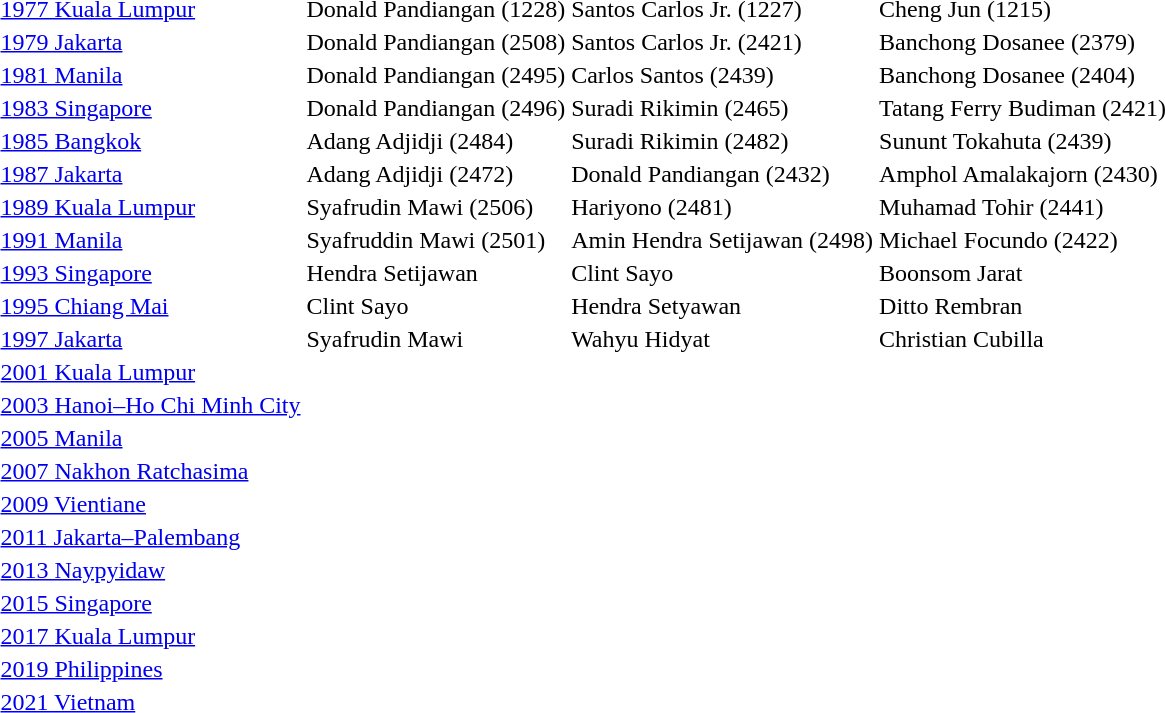<table>
<tr>
<td><a href='#'>1977 Kuala Lumpur</a></td>
<td> Donald Pandiangan (1228)</td>
<td> Santos Carlos Jr. (1227)</td>
<td> Cheng Jun (1215)</td>
</tr>
<tr>
<td><a href='#'>1979 Jakarta</a></td>
<td> Donald Pandiangan (2508)</td>
<td> Santos Carlos Jr. (2421)</td>
<td> Banchong Dosanee (2379)</td>
</tr>
<tr>
<td><a href='#'>1981 Manila</a></td>
<td> Donald Pandiangan (2495)</td>
<td> Carlos Santos (2439)</td>
<td> Banchong Dosanee (2404)</td>
</tr>
<tr>
<td><a href='#'>1983 Singapore</a></td>
<td> Donald Pandiangan (2496)</td>
<td> Suradi Rikimin (2465)</td>
<td> Tatang Ferry Budiman (2421)</td>
</tr>
<tr>
<td><a href='#'>1985 Bangkok</a></td>
<td> Adang Adjidji (2484)</td>
<td> Suradi Rikimin (2482)</td>
<td> Sununt Tokahuta (2439)</td>
</tr>
<tr>
<td><a href='#'>1987 Jakarta</a></td>
<td> Adang Adjidji (2472)</td>
<td> Donald Pandiangan (2432)</td>
<td> Amphol Amalakajorn (2430)</td>
</tr>
<tr>
<td><a href='#'>1989 Kuala Lumpur</a></td>
<td> Syafrudin Mawi (2506)</td>
<td> Hariyono (2481)</td>
<td> Muhamad Tohir (2441)</td>
</tr>
<tr>
<td><a href='#'>1991 Manila</a></td>
<td> Syafruddin Mawi (2501)</td>
<td> Amin Hendra Setijawan (2498)</td>
<td> Michael Focundo (2422)</td>
</tr>
<tr>
<td><a href='#'>1993 Singapore</a></td>
<td> Hendra Setijawan</td>
<td> Clint Sayo</td>
<td> Boonsom Jarat</td>
</tr>
<tr>
<td><a href='#'>1995 Chiang Mai</a></td>
<td> Clint Sayo</td>
<td> Hendra Setyawan</td>
<td> Ditto Rembran</td>
</tr>
<tr>
<td><a href='#'>1997 Jakarta</a></td>
<td> Syafrudin Mawi</td>
<td> Wahyu Hidyat</td>
<td> Christian Cubilla</td>
</tr>
<tr>
<td><a href='#'>2001 Kuala Lumpur</a></td>
<td></td>
<td></td>
<td></td>
</tr>
<tr>
<td><a href='#'>2003 Hanoi–Ho Chi Minh City</a></td>
<td></td>
<td></td>
<td></td>
</tr>
<tr>
<td><a href='#'>2005 Manila</a></td>
<td></td>
<td></td>
<td></td>
</tr>
<tr>
<td><a href='#'>2007 Nakhon Ratchasima</a></td>
<td></td>
<td></td>
<td></td>
</tr>
<tr>
<td><a href='#'>2009 Vientiane</a></td>
<td></td>
<td></td>
<td></td>
</tr>
<tr>
<td><a href='#'>2011 Jakarta–Palembang</a></td>
<td></td>
<td></td>
<td></td>
</tr>
<tr>
<td><a href='#'>2013 Naypyidaw</a></td>
<td></td>
<td></td>
<td></td>
</tr>
<tr>
<td><a href='#'>2015 Singapore</a></td>
<td></td>
<td></td>
<td></td>
</tr>
<tr>
<td><a href='#'>2017 Kuala Lumpur</a></td>
<td></td>
<td></td>
<td></td>
</tr>
<tr>
<td><a href='#'>2019 Philippines</a></td>
<td></td>
<td></td>
<td></td>
</tr>
<tr>
<td><a href='#'>2021 Vietnam</a></td>
<td></td>
<td></td>
<td></td>
</tr>
</table>
